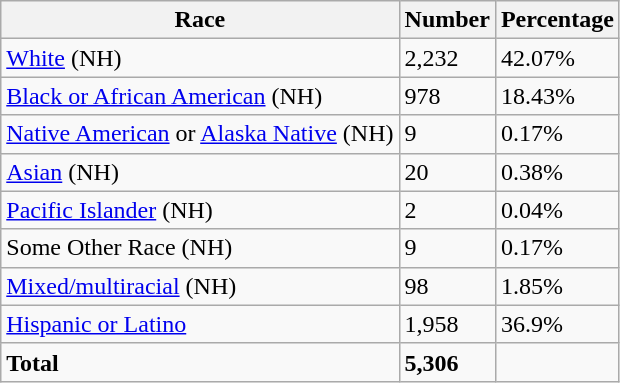<table class="wikitable">
<tr>
<th>Race</th>
<th>Number</th>
<th>Percentage</th>
</tr>
<tr>
<td><a href='#'>White</a> (NH)</td>
<td>2,232</td>
<td>42.07%</td>
</tr>
<tr>
<td><a href='#'>Black or African American</a> (NH)</td>
<td>978</td>
<td>18.43%</td>
</tr>
<tr>
<td><a href='#'>Native American</a> or <a href='#'>Alaska Native</a> (NH)</td>
<td>9</td>
<td>0.17%</td>
</tr>
<tr>
<td><a href='#'>Asian</a> (NH)</td>
<td>20</td>
<td>0.38%</td>
</tr>
<tr>
<td><a href='#'>Pacific Islander</a> (NH)</td>
<td>2</td>
<td>0.04%</td>
</tr>
<tr>
<td>Some Other Race (NH)</td>
<td>9</td>
<td>0.17%</td>
</tr>
<tr>
<td><a href='#'>Mixed/multiracial</a> (NH)</td>
<td>98</td>
<td>1.85%</td>
</tr>
<tr>
<td><a href='#'>Hispanic or Latino</a></td>
<td>1,958</td>
<td>36.9%</td>
</tr>
<tr>
<td><strong>Total</strong></td>
<td><strong>5,306</strong></td>
<td></td>
</tr>
</table>
